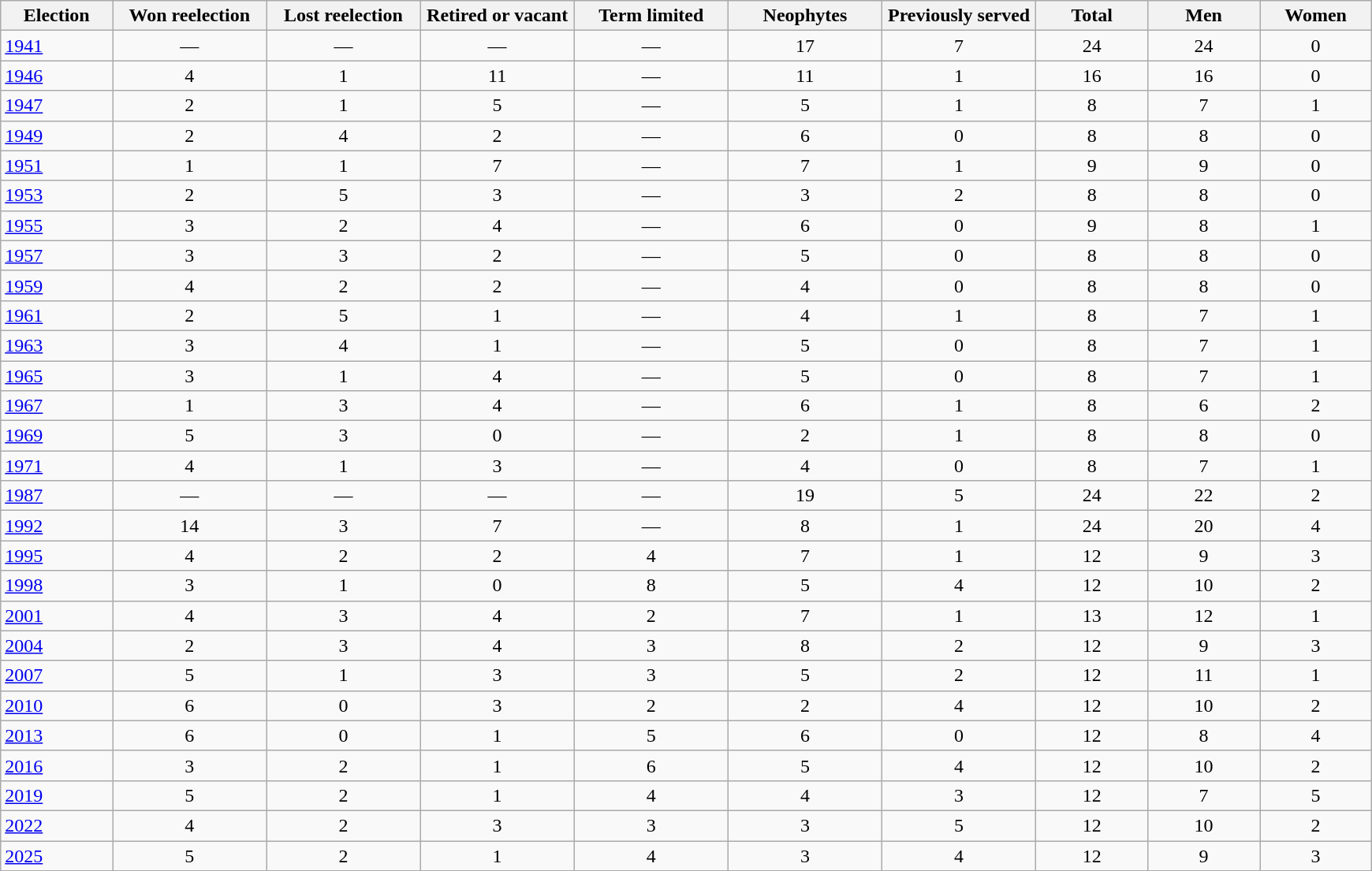<table class="wikitable" style="vertical-align:top; text-align:center;">
<tr>
<th width=8%>Election</th>
<th width=11%>Won reelection</th>
<th width=11%>Lost reelection</th>
<th width=11%>Retired or vacant</th>
<th width=11%>Term limited</th>
<th width=11%>Neophytes</th>
<th width=11%>Previously served</th>
<th width=8%>Total</th>
<th width=8%>Men</th>
<th width=8%>Women</th>
</tr>
<tr>
<td style="text-align:left"><a href='#'>1941</a></td>
<td>—</td>
<td>—</td>
<td>—</td>
<td>—</td>
<td>17</td>
<td>7</td>
<td>24</td>
<td>24</td>
<td>0</td>
</tr>
<tr>
<td style="text-align:left"><a href='#'>1946</a></td>
<td>4</td>
<td>1</td>
<td>11</td>
<td>—</td>
<td>11</td>
<td>1</td>
<td>16</td>
<td>16</td>
<td>0</td>
</tr>
<tr>
<td style="text-align:left"><a href='#'>1947</a></td>
<td>2</td>
<td>1</td>
<td>5</td>
<td>—</td>
<td>5</td>
<td>1</td>
<td>8</td>
<td>7</td>
<td>1</td>
</tr>
<tr>
<td style="text-align:left"><a href='#'>1949</a></td>
<td>2</td>
<td>4</td>
<td>2</td>
<td>—</td>
<td>6</td>
<td>0</td>
<td>8</td>
<td>8</td>
<td>0</td>
</tr>
<tr>
<td style="text-align:left"><a href='#'>1951</a></td>
<td>1</td>
<td>1</td>
<td>7</td>
<td>—</td>
<td>7</td>
<td>1</td>
<td>9</td>
<td>9</td>
<td>0</td>
</tr>
<tr>
<td style="text-align:left"><a href='#'>1953</a></td>
<td>2</td>
<td>5</td>
<td>3</td>
<td>—</td>
<td>3</td>
<td>2</td>
<td>8</td>
<td>8</td>
<td>0</td>
</tr>
<tr>
<td style="text-align:left"><a href='#'>1955</a></td>
<td>3</td>
<td>2</td>
<td>4</td>
<td>—</td>
<td>6</td>
<td>0</td>
<td>9</td>
<td>8</td>
<td>1</td>
</tr>
<tr>
<td style="text-align:left"><a href='#'>1957</a></td>
<td>3</td>
<td>3</td>
<td>2</td>
<td>—</td>
<td>5</td>
<td>0</td>
<td>8</td>
<td>8</td>
<td>0</td>
</tr>
<tr>
<td style="text-align:left"><a href='#'>1959</a></td>
<td>4</td>
<td>2</td>
<td>2</td>
<td>—</td>
<td>4</td>
<td>0</td>
<td>8</td>
<td>8</td>
<td>0</td>
</tr>
<tr>
<td style="text-align:left"><a href='#'>1961</a></td>
<td>2</td>
<td>5</td>
<td>1</td>
<td>—</td>
<td>4</td>
<td>1</td>
<td>8</td>
<td>7</td>
<td>1</td>
</tr>
<tr>
<td style="text-align:left"><a href='#'>1963</a></td>
<td>3</td>
<td>4</td>
<td>1</td>
<td>—</td>
<td>5</td>
<td>0</td>
<td>8</td>
<td>7</td>
<td>1</td>
</tr>
<tr>
<td style="text-align:left"><a href='#'>1965</a></td>
<td>3</td>
<td>1</td>
<td>4</td>
<td>—</td>
<td>5</td>
<td>0</td>
<td>8</td>
<td>7</td>
<td>1</td>
</tr>
<tr>
<td style="text-align:left"><a href='#'>1967</a></td>
<td>1</td>
<td>3</td>
<td>4</td>
<td>—</td>
<td>6</td>
<td>1</td>
<td>8</td>
<td>6</td>
<td>2</td>
</tr>
<tr>
<td style="text-align:left"><a href='#'>1969</a></td>
<td>5</td>
<td>3</td>
<td>0</td>
<td>—</td>
<td>2</td>
<td>1</td>
<td>8</td>
<td>8</td>
<td>0</td>
</tr>
<tr>
<td style="text-align:left"><a href='#'>1971</a></td>
<td>4</td>
<td>1</td>
<td>3</td>
<td>—</td>
<td>4</td>
<td>0</td>
<td>8</td>
<td>7</td>
<td>1</td>
</tr>
<tr>
<td style="text-align:left"><a href='#'>1987</a></td>
<td>—</td>
<td>—</td>
<td>—</td>
<td>—</td>
<td>19</td>
<td>5</td>
<td>24</td>
<td>22</td>
<td>2</td>
</tr>
<tr>
<td style="text-align:left"><a href='#'>1992</a></td>
<td>14</td>
<td>3</td>
<td>7</td>
<td>—</td>
<td>8</td>
<td>1</td>
<td>24</td>
<td>20</td>
<td>4</td>
</tr>
<tr>
<td style="text-align:left"><a href='#'>1995</a></td>
<td>4</td>
<td>2</td>
<td>2</td>
<td>4</td>
<td>7</td>
<td>1</td>
<td>12</td>
<td>9</td>
<td>3</td>
</tr>
<tr>
<td style="text-align:left"><a href='#'>1998</a></td>
<td>3</td>
<td>1</td>
<td>0</td>
<td>8</td>
<td>5</td>
<td>4</td>
<td>12</td>
<td>10</td>
<td>2</td>
</tr>
<tr>
<td style="text-align:left"><a href='#'>2001</a></td>
<td>4</td>
<td>3</td>
<td>4</td>
<td>2</td>
<td>7</td>
<td>1</td>
<td>13</td>
<td>12</td>
<td>1</td>
</tr>
<tr>
<td style="text-align:left"><a href='#'>2004</a></td>
<td>2</td>
<td>3</td>
<td>4</td>
<td>3</td>
<td>8</td>
<td>2</td>
<td>12</td>
<td>9</td>
<td>3</td>
</tr>
<tr>
<td style="text-align:left"><a href='#'>2007</a></td>
<td>5</td>
<td>1</td>
<td>3</td>
<td>3</td>
<td>5</td>
<td>2</td>
<td>12</td>
<td>11</td>
<td>1</td>
</tr>
<tr>
<td style="text-align:left"><a href='#'>2010</a></td>
<td>6</td>
<td>0</td>
<td>3</td>
<td>2</td>
<td>2</td>
<td>4</td>
<td>12</td>
<td>10</td>
<td>2</td>
</tr>
<tr>
<td style="text-align:left"><a href='#'>2013</a></td>
<td>6</td>
<td>0</td>
<td>1</td>
<td>5</td>
<td>6</td>
<td>0</td>
<td>12</td>
<td>8</td>
<td>4</td>
</tr>
<tr>
<td style="text-align:left"><a href='#'>2016</a></td>
<td>3</td>
<td>2</td>
<td>1</td>
<td>6</td>
<td>5</td>
<td>4</td>
<td>12</td>
<td>10</td>
<td>2</td>
</tr>
<tr>
<td style="text-align:left"><a href='#'>2019</a></td>
<td>5</td>
<td>2</td>
<td>1</td>
<td>4</td>
<td>4</td>
<td>3</td>
<td>12</td>
<td>7</td>
<td>5</td>
</tr>
<tr>
<td style="text-align:left"><a href='#'>2022</a></td>
<td>4</td>
<td>2</td>
<td>3</td>
<td>3</td>
<td>3</td>
<td>5</td>
<td>12</td>
<td>10</td>
<td>2</td>
</tr>
<tr>
<td style="text-align:left"><a href='#'>2025</a></td>
<td>5</td>
<td>2</td>
<td>1</td>
<td>4</td>
<td>3</td>
<td>4</td>
<td>12</td>
<td>9</td>
<td>3</td>
</tr>
</table>
